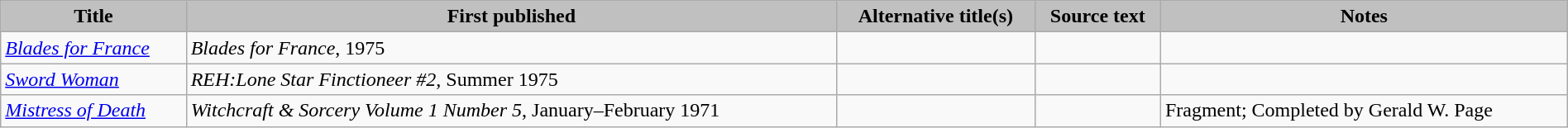<table class="wikitable" width="100%">
<tr>
<th style="background:#C0C0C0;">Title</th>
<th style="background:#C0C0C0;">First published</th>
<th style="background:#C0C0C0;">Alternative title(s)</th>
<th style="background:#C0C0C0;">Source text</th>
<th style="background:#C0C0C0;">Notes</th>
</tr>
<tr>
<td><em><a href='#'>Blades for France</a></em></td>
<td><em>Blades for France</em>, 1975</td>
<td></td>
<td></td>
<td></td>
</tr>
<tr>
<td><em><a href='#'>Sword Woman</a></em></td>
<td><em>REH:Lone Star Finctioneer #2</em>, Summer 1975</td>
<td></td>
<td></td>
<td></td>
</tr>
<tr>
<td><em><a href='#'>Mistress of Death</a></em></td>
<td><em>Witchcraft & Sorcery Volume 1 Number 5</em>, January–February 1971</td>
<td></td>
<td></td>
<td>Fragment; Completed by Gerald W. Page</td>
</tr>
</table>
